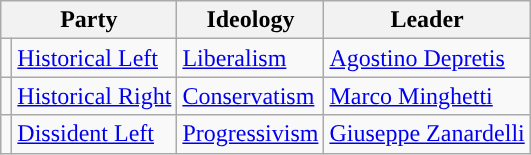<table class=wikitable>
<tr>
<th colspan=2>Party</th>
<th>Ideology</th>
<th>Leader</th>
</tr>
<tr>
<td bgcolor=></td>
<td><a href='#'>Historical Left</a></td>
<td><a href='#'>Liberalism</a></td>
<td><a href='#'>Agostino Depretis</a></td>
</tr>
<tr>
<td></td>
<td><a href='#'>Historical Right</a></td>
<td><a href='#'>Conservatism</a></td>
<td><a href='#'>Marco Minghetti</a></td>
</tr>
<tr>
<td bgcolor=></td>
<td><a href='#'>Dissident Left</a></td>
<td><a href='#'>Progressivism</a></td>
<td><a href='#'>Giuseppe Zanardelli</a></td>
</tr>
</table>
